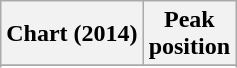<table class="wikitable sortable">
<tr>
<th>Chart (2014)</th>
<th>Peak<br>position</th>
</tr>
<tr>
</tr>
<tr>
</tr>
<tr>
</tr>
</table>
